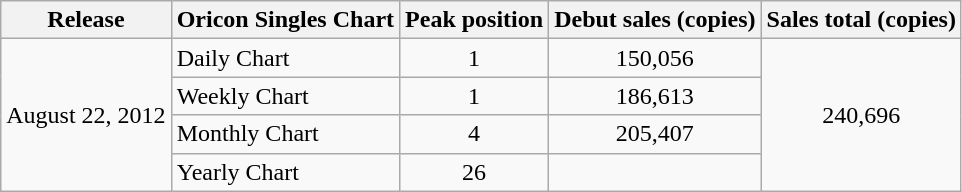<table class="wikitable">
<tr>
<th>Release</th>
<th>Oricon Singles Chart</th>
<th>Peak position</th>
<th>Debut sales (copies)</th>
<th>Sales total (copies)</th>
</tr>
<tr>
<td rowspan="4">August 22, 2012</td>
<td>Daily Chart</td>
<td align="center">1</td>
<td align="center">150,056</td>
<td style="text-align:center;" rowspan="4">240,696</td>
</tr>
<tr>
<td>Weekly Chart</td>
<td align="center">1</td>
<td align="center">186,613</td>
</tr>
<tr>
<td>Monthly Chart</td>
<td align="center">4</td>
<td align="center">205,407</td>
</tr>
<tr>
<td>Yearly Chart</td>
<td align="center">26</td>
<td align="center"></td>
</tr>
</table>
